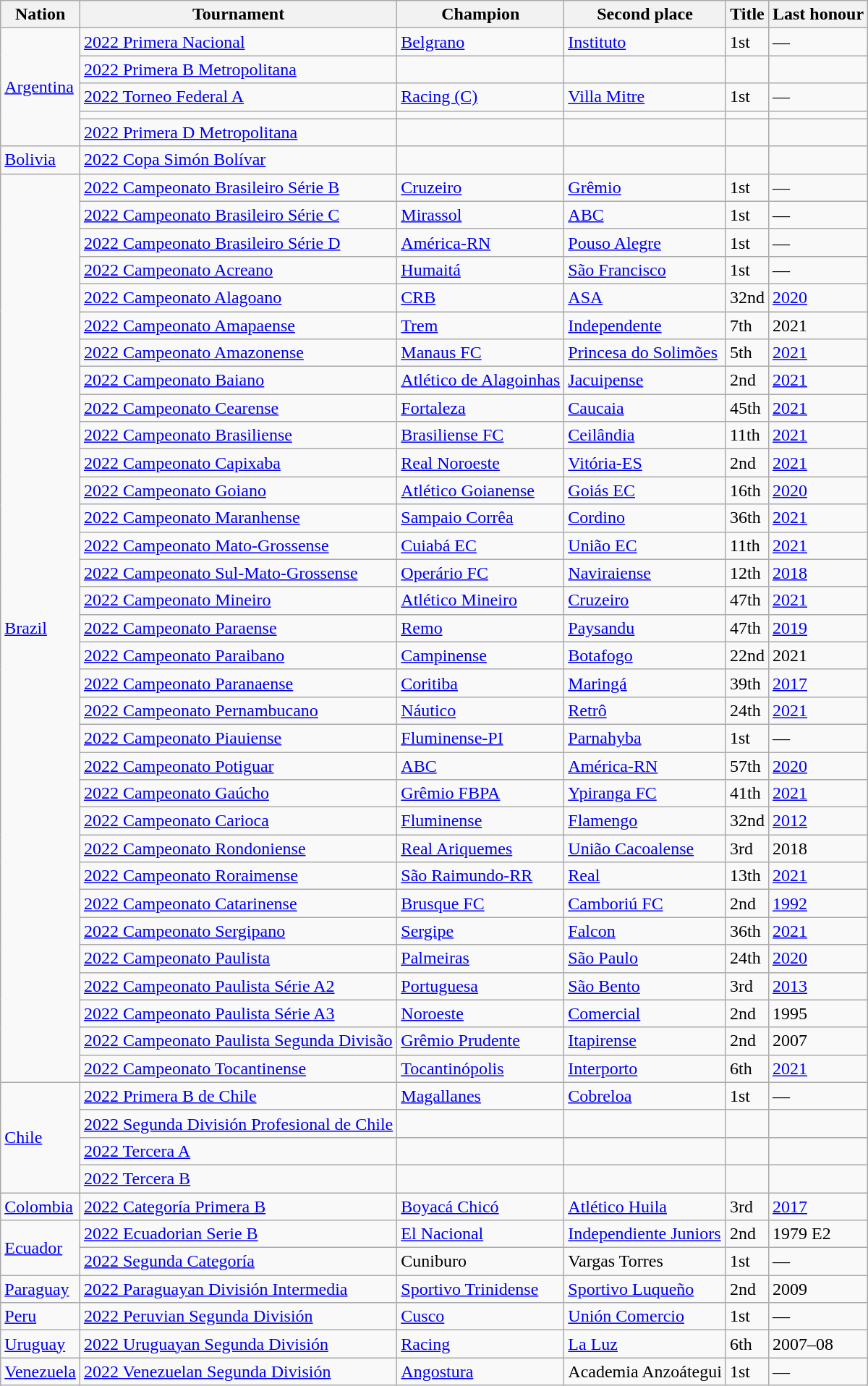<table class="wikitable sortable">
<tr>
<th>Nation</th>
<th>Tournament</th>
<th>Champion</th>
<th>Second place</th>
<th data-sort-type="number">Title</th>
<th>Last honour</th>
</tr>
<tr>
<td rowspan=5> <a href='#'>Argentina</a></td>
<td><a href='#'>2022 Primera Nacional</a></td>
<td><a href='#'>Belgrano</a></td>
<td><a href='#'>Instituto</a></td>
<td>1st</td>
<td>—</td>
</tr>
<tr>
<td><a href='#'>2022 Primera B Metropolitana</a></td>
<td></td>
<td></td>
<td></td>
<td></td>
</tr>
<tr>
<td><a href='#'>2022 Torneo Federal A</a></td>
<td><a href='#'>Racing (C)</a></td>
<td><a href='#'>Villa Mitre</a></td>
<td>1st</td>
<td>—</td>
</tr>
<tr>
<td></td>
<td></td>
<td></td>
<td></td>
<td></td>
</tr>
<tr>
<td><a href='#'>2022 Primera D Metropolitana</a></td>
<td></td>
<td></td>
<td></td>
<td></td>
</tr>
<tr>
<td> <a href='#'>Bolivia</a></td>
<td><a href='#'>2022 Copa Simón Bolívar</a></td>
<td></td>
<td></td>
<td></td>
<td></td>
</tr>
<tr>
<td rowspan=33> <a href='#'>Brazil</a></td>
<td><a href='#'>2022 Campeonato Brasileiro Série B</a></td>
<td><a href='#'>Cruzeiro</a></td>
<td><a href='#'>Grêmio</a></td>
<td>1st</td>
<td>—</td>
</tr>
<tr>
<td><a href='#'>2022 Campeonato Brasileiro Série C</a></td>
<td><a href='#'>Mirassol</a></td>
<td><a href='#'>ABC</a></td>
<td>1st</td>
<td>—</td>
</tr>
<tr>
<td><a href='#'>2022 Campeonato Brasileiro Série D</a></td>
<td><a href='#'>América-RN</a></td>
<td><a href='#'>Pouso Alegre</a></td>
<td>1st</td>
<td>—</td>
</tr>
<tr>
<td> <a href='#'>2022 Campeonato Acreano</a></td>
<td><a href='#'>Humaitá</a></td>
<td><a href='#'>São Francisco</a></td>
<td>1st</td>
<td>—</td>
</tr>
<tr>
<td> <a href='#'>2022 Campeonato Alagoano</a></td>
<td><a href='#'>CRB</a></td>
<td><a href='#'>ASA</a></td>
<td>32nd</td>
<td><a href='#'>2020</a></td>
</tr>
<tr>
<td> <a href='#'>2022 Campeonato Amapaense</a></td>
<td><a href='#'>Trem</a></td>
<td><a href='#'>Independente</a></td>
<td>7th</td>
<td>2021</td>
</tr>
<tr>
<td> <a href='#'>2022 Campeonato Amazonense</a></td>
<td><a href='#'>Manaus FC</a></td>
<td><a href='#'>Princesa do Solimões</a></td>
<td>5th</td>
<td><a href='#'>2021</a></td>
</tr>
<tr>
<td> <a href='#'>2022 Campeonato Baiano</a></td>
<td><a href='#'>Atlético de Alagoinhas</a></td>
<td><a href='#'>Jacuipense</a></td>
<td>2nd</td>
<td><a href='#'>2021</a></td>
</tr>
<tr>
<td> <a href='#'>2022 Campeonato Cearense</a></td>
<td><a href='#'>Fortaleza</a></td>
<td><a href='#'>Caucaia</a></td>
<td>45th</td>
<td><a href='#'>2021</a></td>
</tr>
<tr>
<td> <a href='#'>2022 Campeonato Brasiliense</a></td>
<td><a href='#'>Brasiliense FC</a></td>
<td><a href='#'>Ceilândia</a></td>
<td>11th</td>
<td><a href='#'>2021</a></td>
</tr>
<tr>
<td> <a href='#'>2022 Campeonato Capixaba</a></td>
<td><a href='#'>Real Noroeste</a></td>
<td><a href='#'>Vitória-ES</a></td>
<td>2nd</td>
<td><a href='#'>2021</a></td>
</tr>
<tr>
<td> <a href='#'>2022 Campeonato Goiano</a></td>
<td><a href='#'>Atlético Goianense</a></td>
<td><a href='#'>Goiás EC</a></td>
<td>16th</td>
<td><a href='#'>2020</a></td>
</tr>
<tr>
<td> <a href='#'>2022 Campeonato Maranhense</a></td>
<td><a href='#'>Sampaio Corrêa</a></td>
<td><a href='#'>Cordino</a></td>
<td>36th</td>
<td><a href='#'>2021</a></td>
</tr>
<tr>
<td> <a href='#'>2022 Campeonato Mato-Grossense</a></td>
<td><a href='#'>Cuiabá EC</a></td>
<td><a href='#'>União EC</a></td>
<td>11th</td>
<td><a href='#'>2021</a></td>
</tr>
<tr>
<td> <a href='#'>2022 Campeonato Sul-Mato-Grossense</a></td>
<td><a href='#'>Operário FC</a></td>
<td><a href='#'>Naviraiense</a></td>
<td>12th</td>
<td><a href='#'>2018</a></td>
</tr>
<tr>
<td> <a href='#'>2022 Campeonato Mineiro</a></td>
<td><a href='#'>Atlético Mineiro</a></td>
<td><a href='#'>Cruzeiro</a></td>
<td>47th</td>
<td><a href='#'>2021</a></td>
</tr>
<tr>
<td> <a href='#'>2022 Campeonato Paraense</a></td>
<td><a href='#'>Remo</a></td>
<td><a href='#'>Paysandu</a></td>
<td>47th</td>
<td><a href='#'>2019</a></td>
</tr>
<tr>
<td> <a href='#'>2022 Campeonato Paraibano</a></td>
<td><a href='#'>Campinense</a></td>
<td><a href='#'>Botafogo</a></td>
<td>22nd</td>
<td>2021</td>
</tr>
<tr>
<td> <a href='#'>2022 Campeonato Paranaense</a></td>
<td><a href='#'>Coritiba</a></td>
<td><a href='#'>Maringá</a></td>
<td>39th</td>
<td><a href='#'>2017</a></td>
</tr>
<tr>
<td> <a href='#'>2022 Campeonato Pernambucano</a></td>
<td><a href='#'>Náutico</a></td>
<td><a href='#'>Retrô</a></td>
<td>24th</td>
<td><a href='#'>2021</a></td>
</tr>
<tr>
<td> <a href='#'>2022 Campeonato Piauiense</a></td>
<td><a href='#'>Fluminense-PI</a></td>
<td><a href='#'>Parnahyba</a></td>
<td>1st</td>
<td>—</td>
</tr>
<tr>
<td> <a href='#'>2022 Campeonato Potiguar</a></td>
<td><a href='#'>ABC</a></td>
<td><a href='#'>América-RN</a></td>
<td>57th</td>
<td><a href='#'>2020</a></td>
</tr>
<tr>
<td> <a href='#'>2022 Campeonato Gaúcho</a></td>
<td><a href='#'>Grêmio FBPA</a></td>
<td><a href='#'>Ypiranga FC</a></td>
<td>41th</td>
<td><a href='#'>2021</a></td>
</tr>
<tr>
<td> <a href='#'>2022 Campeonato Carioca</a></td>
<td><a href='#'>Fluminense</a></td>
<td><a href='#'>Flamengo</a></td>
<td>32nd</td>
<td><a href='#'>2012</a></td>
</tr>
<tr>
<td> <a href='#'>2022 Campeonato Rondoniense</a></td>
<td><a href='#'>Real Ariquemes</a></td>
<td><a href='#'>União Cacoalense</a></td>
<td>3rd</td>
<td>2018</td>
</tr>
<tr>
<td> <a href='#'>2022 Campeonato Roraimense</a></td>
<td><a href='#'>São Raimundo-RR</a></td>
<td><a href='#'>Real</a></td>
<td>13th</td>
<td><a href='#'>2021</a></td>
</tr>
<tr>
<td> <a href='#'>2022 Campeonato Catarinense</a></td>
<td><a href='#'>Brusque FC</a></td>
<td><a href='#'>Camboriú FC</a></td>
<td>2nd</td>
<td><a href='#'>1992</a></td>
</tr>
<tr>
<td> <a href='#'>2022 Campeonato Sergipano</a></td>
<td><a href='#'>Sergipe</a></td>
<td><a href='#'>Falcon</a></td>
<td>36th</td>
<td><a href='#'>2021</a></td>
</tr>
<tr>
<td> <a href='#'>2022 Campeonato Paulista</a></td>
<td><a href='#'>Palmeiras</a></td>
<td><a href='#'>São Paulo</a></td>
<td>24th</td>
<td><a href='#'>2020</a></td>
</tr>
<tr>
<td> <a href='#'>2022 Campeonato Paulista Série A2</a></td>
<td><a href='#'>Portuguesa</a></td>
<td><a href='#'>São Bento</a></td>
<td>3rd</td>
<td><a href='#'>2013</a></td>
</tr>
<tr>
<td> <a href='#'>2022 Campeonato Paulista Série A3</a></td>
<td><a href='#'>Noroeste</a></td>
<td><a href='#'>Comercial</a></td>
<td>2nd</td>
<td>1995</td>
</tr>
<tr>
<td> <a href='#'>2022 Campeonato Paulista Segunda Divisão</a></td>
<td><a href='#'>Grêmio Prudente</a></td>
<td><a href='#'>Itapirense</a></td>
<td>2nd</td>
<td>2007</td>
</tr>
<tr>
<td> <a href='#'>2022 Campeonato Tocantinense</a></td>
<td><a href='#'>Tocantinópolis</a></td>
<td><a href='#'>Interporto</a></td>
<td>6th</td>
<td><a href='#'>2021</a></td>
</tr>
<tr>
<td rowspan=4> <a href='#'>Chile</a></td>
<td><a href='#'>2022 Primera B de Chile</a></td>
<td><a href='#'>Magallanes</a></td>
<td><a href='#'>Cobreloa</a></td>
<td>1st</td>
<td>—</td>
</tr>
<tr>
<td><a href='#'>2022 Segunda División Profesional de Chile</a></td>
<td></td>
<td></td>
<td></td>
<td></td>
</tr>
<tr>
<td><a href='#'>2022 Tercera A</a></td>
<td></td>
<td></td>
<td></td>
<td></td>
</tr>
<tr>
<td><a href='#'>2022 Tercera B</a></td>
<td></td>
<td></td>
<td></td>
<td></td>
</tr>
<tr>
<td> <a href='#'>Colombia</a></td>
<td><a href='#'>2022 Categoría Primera B</a></td>
<td><a href='#'>Boyacá Chicó</a></td>
<td><a href='#'>Atlético Huila</a></td>
<td>3rd</td>
<td><a href='#'>2017</a></td>
</tr>
<tr>
<td rowspan=2> <a href='#'>Ecuador</a></td>
<td><a href='#'>2022 Ecuadorian Serie B</a></td>
<td><a href='#'>El Nacional</a></td>
<td><a href='#'>Independiente Juniors</a></td>
<td>2nd</td>
<td>1979 E2</td>
</tr>
<tr>
<td><a href='#'>2022 Segunda Categoría</a></td>
<td>Cuniburo</td>
<td>Vargas Torres</td>
<td>1st</td>
<td>—</td>
</tr>
<tr>
<td> <a href='#'>Paraguay</a></td>
<td><a href='#'>2022 Paraguayan División Intermedia</a></td>
<td><a href='#'>Sportivo Trinidense</a></td>
<td><a href='#'>Sportivo Luqueño</a></td>
<td>2nd</td>
<td>2009</td>
</tr>
<tr>
<td> <a href='#'>Peru</a></td>
<td><a href='#'>2022 Peruvian Segunda División</a></td>
<td><a href='#'>Cusco</a></td>
<td><a href='#'>Unión Comercio</a></td>
<td>1st</td>
<td>—</td>
</tr>
<tr>
<td> <a href='#'>Uruguay</a></td>
<td><a href='#'>2022 Uruguayan Segunda División</a></td>
<td><a href='#'>Racing</a></td>
<td><a href='#'>La Luz</a></td>
<td>6th</td>
<td>2007–08</td>
</tr>
<tr>
<td> <a href='#'>Venezuela</a></td>
<td><a href='#'>2022 Venezuelan Segunda División</a></td>
<td><a href='#'>Angostura</a></td>
<td>Academia Anzoátegui</td>
<td>1st</td>
<td>—</td>
</tr>
</table>
